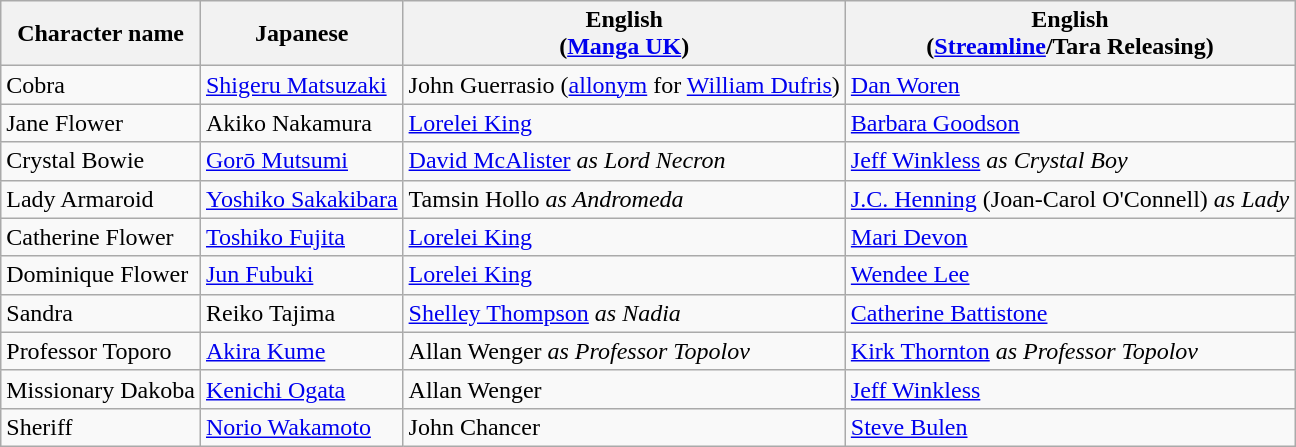<table class="wikitable">
<tr>
<th>Character name</th>
<th>Japanese</th>
<th>English<br>(<a href='#'>Manga UK</a>)</th>
<th>English<br>(<a href='#'>Streamline</a>/Tara Releasing)</th>
</tr>
<tr>
<td>Cobra</td>
<td><a href='#'>Shigeru Matsuzaki</a></td>
<td>John Guerrasio (<a href='#'>allonym</a> for <a href='#'>William Dufris</a>)</td>
<td><a href='#'>Dan Woren</a></td>
</tr>
<tr>
<td>Jane Flower</td>
<td>Akiko Nakamura</td>
<td><a href='#'>Lorelei King</a></td>
<td><a href='#'>Barbara Goodson</a></td>
</tr>
<tr>
<td>Crystal Bowie</td>
<td><a href='#'>Gorō Mutsumi</a></td>
<td><a href='#'>David McAlister</a> <em>as Lord Necron</em></td>
<td><a href='#'>Jeff Winkless</a> <em>as Crystal Boy</em></td>
</tr>
<tr>
<td>Lady Armaroid</td>
<td><a href='#'>Yoshiko Sakakibara</a></td>
<td>Tamsin Hollo <em>as Andromeda</em></td>
<td><a href='#'>J.C. Henning</a> (Joan-Carol O'Connell) <em>as Lady</em></td>
</tr>
<tr>
<td>Catherine Flower</td>
<td><a href='#'>Toshiko Fujita</a></td>
<td><a href='#'>Lorelei King</a></td>
<td><a href='#'>Mari Devon</a></td>
</tr>
<tr>
<td>Dominique Flower</td>
<td><a href='#'>Jun Fubuki</a></td>
<td><a href='#'>Lorelei King</a></td>
<td><a href='#'>Wendee Lee</a></td>
</tr>
<tr>
<td>Sandra</td>
<td>Reiko Tajima</td>
<td><a href='#'>Shelley Thompson</a> <em>as Nadia</em></td>
<td><a href='#'>Catherine Battistone</a></td>
</tr>
<tr>
<td>Professor Toporo</td>
<td><a href='#'>Akira Kume</a></td>
<td>Allan Wenger <em>as Professor Topolov</em></td>
<td><a href='#'>Kirk Thornton</a> <em>as Professor Topolov</em></td>
</tr>
<tr>
<td>Missionary Dakoba</td>
<td><a href='#'>Kenichi Ogata</a></td>
<td>Allan Wenger</td>
<td><a href='#'>Jeff Winkless</a></td>
</tr>
<tr>
<td>Sheriff</td>
<td><a href='#'>Norio Wakamoto</a></td>
<td>John Chancer</td>
<td><a href='#'>Steve Bulen</a></td>
</tr>
</table>
